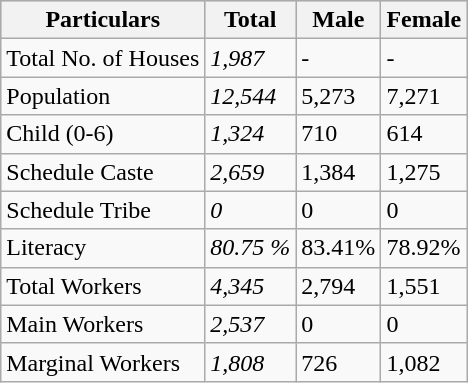<table class="wikitable sortable">
<tr style="background:#ccc; text-align:center;">
<th>Particulars</th>
<th>Total</th>
<th>Male</th>
<th>Female</th>
</tr>
<tr>
<td>Total No. of Houses</td>
<td><em>1,987</em></td>
<td>-</td>
<td>-</td>
</tr>
<tr>
<td>Population</td>
<td><em>12,544</em></td>
<td>5,273</td>
<td>7,271</td>
</tr>
<tr>
<td>Child (0-6)</td>
<td><em>1,324</em></td>
<td>710</td>
<td>614</td>
</tr>
<tr>
<td>Schedule Caste</td>
<td><em>2,659</em></td>
<td>1,384</td>
<td>1,275</td>
</tr>
<tr>
<td>Schedule Tribe</td>
<td><em>0</em></td>
<td>0</td>
<td>0</td>
</tr>
<tr>
<td>Literacy</td>
<td><em>80.75 % </em></td>
<td>83.41%</td>
<td>78.92%</td>
</tr>
<tr>
<td>Total Workers</td>
<td><em>4,345</em></td>
<td>2,794</td>
<td>1,551</td>
</tr>
<tr>
<td>Main Workers</td>
<td><em>2,537</em></td>
<td>0</td>
<td>0</td>
</tr>
<tr>
<td>Marginal Workers</td>
<td><em>1,808</em></td>
<td>726</td>
<td>1,082</td>
</tr>
</table>
